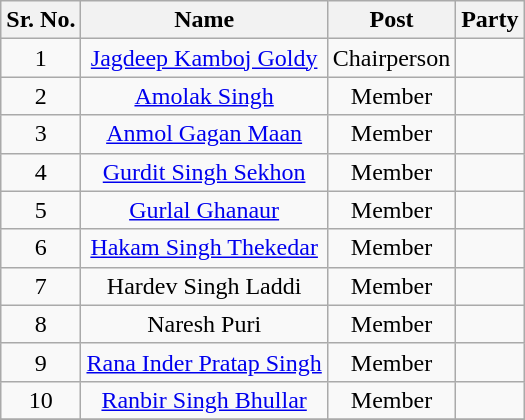<table class="wikitable sortable">
<tr>
<th>Sr. No.</th>
<th>Name</th>
<th>Post</th>
<th colspan="2">Party</th>
</tr>
<tr align="center">
<td>1</td>
<td><a href='#'>Jagdeep Kamboj Goldy</a></td>
<td>Chairperson</td>
<td></td>
</tr>
<tr align="center">
<td>2</td>
<td><a href='#'>Amolak Singh</a></td>
<td>Member</td>
<td></td>
</tr>
<tr align="center">
<td>3</td>
<td><a href='#'>Anmol Gagan Maan</a></td>
<td>Member</td>
<td></td>
</tr>
<tr align="center">
<td>4</td>
<td><a href='#'>Gurdit Singh Sekhon</a></td>
<td>Member</td>
<td></td>
</tr>
<tr align="center">
<td>5</td>
<td><a href='#'>Gurlal Ghanaur</a></td>
<td>Member</td>
<td></td>
</tr>
<tr align="center">
<td>6</td>
<td><a href='#'>Hakam Singh Thekedar</a></td>
<td>Member</td>
<td></td>
</tr>
<tr align="center">
<td>7</td>
<td>Hardev Singh Laddi</td>
<td>Member</td>
<td></td>
</tr>
<tr align="center">
<td>8</td>
<td>Naresh Puri</td>
<td>Member</td>
<td></td>
</tr>
<tr align="center">
<td>9</td>
<td><a href='#'>Rana Inder Pratap Singh</a></td>
<td>Member</td>
<td></td>
</tr>
<tr align="center">
<td>10</td>
<td><a href='#'>Ranbir Singh Bhullar</a></td>
<td>Member</td>
<td></td>
</tr>
<tr align="center">
</tr>
</table>
